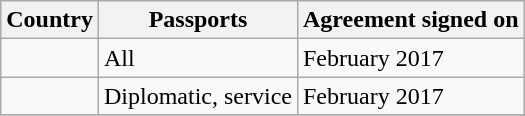<table class="wikitable">
<tr>
<th>Country</th>
<th>Passports</th>
<th>Agreement signed on</th>
</tr>
<tr>
<td></td>
<td>All</td>
<td>February 2017</td>
</tr>
<tr>
<td></td>
<td>Diplomatic, service</td>
<td>February 2017</td>
</tr>
<tr>
</tr>
</table>
